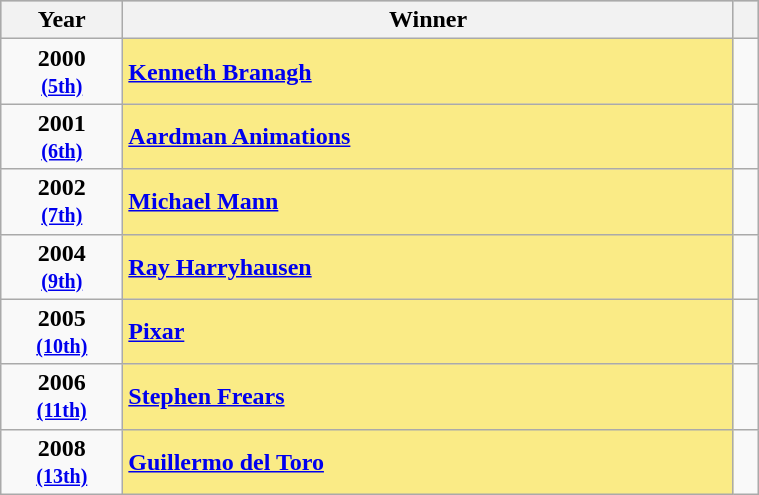<table class="wikitable" width="40%">
<tr bgcolor="#bebebe">
<th width="10%">Year</th>
<th width="50%">Winner</th>
<th width="2%"></th>
</tr>
<tr>
<td style="text-align:center"><strong>2000<br> <small><a href='#'>(5th)</a></small></strong></td>
<td style="background:#FAEB86"><strong><a href='#'>Kenneth Branagh</a></strong></td>
<td style="text-align:center"></td>
</tr>
<tr>
<td style="text-align:center"><strong>2001<br> <small><a href='#'>(6th)</a></small></strong></td>
<td style="background:#FAEB86"><strong><a href='#'>Aardman Animations</a></strong></td>
<td style="text-align:center"></td>
</tr>
<tr>
<td style="text-align:center"><strong>2002<br> <small><a href='#'>(7th)</a></small></strong></td>
<td style="background:#FAEB86"><strong><a href='#'>Michael Mann</a></strong></td>
<td style="text-align:center"></td>
</tr>
<tr>
<td style="text-align:center"><strong>2004<br> <small><a href='#'>(9th)</a></small></strong></td>
<td style="background:#FAEB86"><strong><a href='#'>Ray Harryhausen</a></strong></td>
<td style="text-align:center"></td>
</tr>
<tr>
<td style="text-align:center"><strong>2005<br> <small><a href='#'>(10th)</a></small></strong></td>
<td style="background:#FAEB86"><strong><a href='#'>Pixar</a></strong></td>
<td style="text-align:center"></td>
</tr>
<tr>
<td style="text-align:center"><strong>2006<br> <small><a href='#'>(11th)</a></small></strong></td>
<td style="background:#FAEB86"><strong><a href='#'>Stephen Frears</a></strong></td>
<td style="text-align:center"></td>
</tr>
<tr>
<td style="text-align:center"><strong>2008<br> <small><a href='#'>(13th)</a></small></strong></td>
<td style="background:#FAEB86"><strong><a href='#'>Guillermo del Toro</a></strong></td>
<td style="text-align:center"></td>
</tr>
</table>
